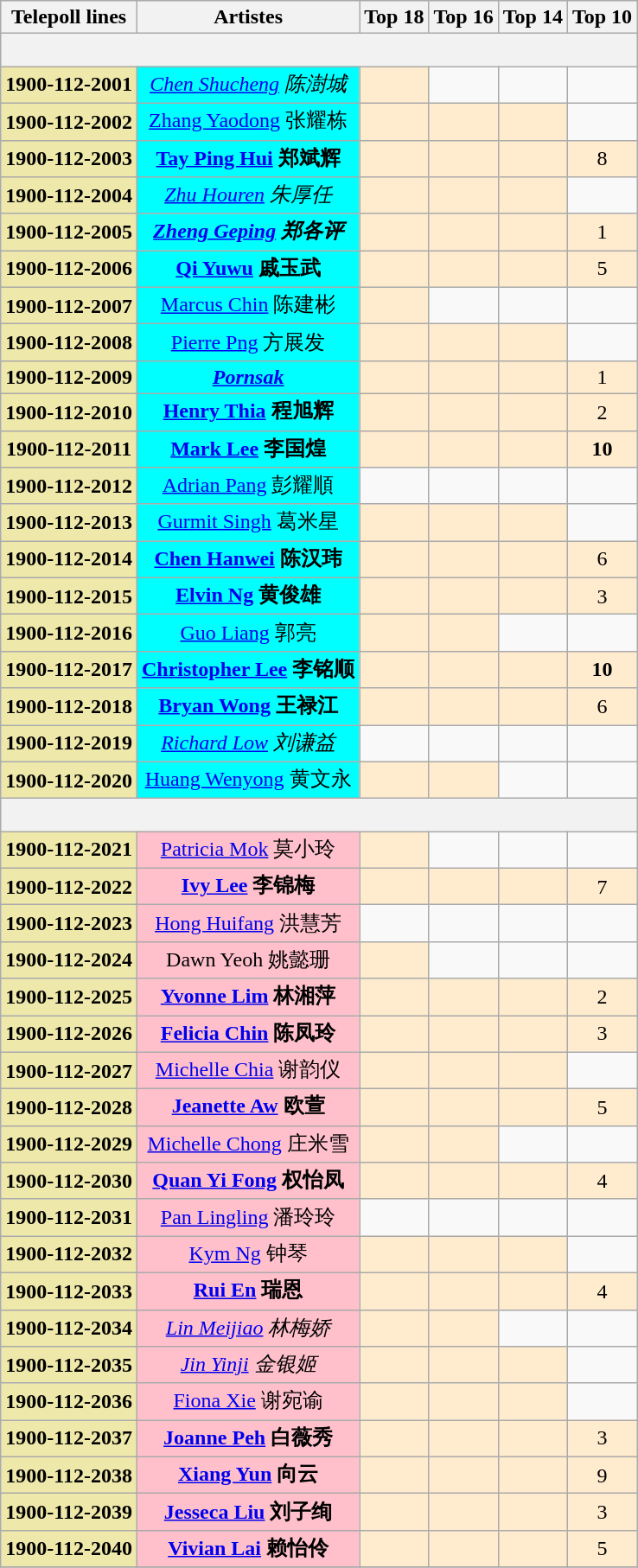<table class="wikitable">
<tr>
<th align="center">Telepoll lines</th>
<th align="center">Artistes</th>
<th align="center">Top 18</th>
<th align="center">Top 16</th>
<th align="center">Top 14</th>
<th align="center">Top 10</th>
</tr>
<tr>
<th colspan=6><br><div></div></th>
</tr>
<tr>
<td bgcolor="palegoldenrod" align="center"><strong>1900-112-2001</strong></td>
<td bgcolor="cyan" align="center"><em><a href='#'>Chen Shucheng</a> 陈澍城</em></td>
<td bgcolor="#FFEBCD"></td>
<td></td>
<td></td>
<td></td>
</tr>
<tr>
<td bgcolor="palegoldenrod" align="center"><strong>1900-112-2002</strong></td>
<td bgcolor="cyan" align="center"><a href='#'>Zhang Yaodong</a> 张耀栋</td>
<td bgcolor="#FFEBCD"></td>
<td bgcolor="#FFEBCD"></td>
<td bgcolor="#FFEBCD"></td>
<td></td>
</tr>
<tr>
<td bgcolor="palegoldenrod" align="center"><strong>1900-112-2003</strong></td>
<td bgcolor="cyan" align="center"><strong><a href='#'>Tay Ping Hui</a> 郑斌辉</strong></td>
<td bgcolor="#FFEBCD"></td>
<td bgcolor="#FFEBCD"></td>
<td bgcolor="#FFEBCD"></td>
<td bgcolor="#FFEBCD" align="center">8</td>
</tr>
<tr>
<td bgcolor="palegoldenrod" align="center"><strong>1900-112-2004</strong></td>
<td bgcolor="cyan" align="center"><em><a href='#'>Zhu Houren</a> 朱厚任</em></td>
<td bgcolor="#FFEBCD"></td>
<td bgcolor="#FFEBCD"></td>
<td bgcolor="#FFEBCD"></td>
<td></td>
</tr>
<tr>
<td bgcolor="palegoldenrod" align="center"><strong>1900-112-2005</strong></td>
<td bgcolor="cyan" align="center"><strong><em><a href='#'>Zheng Geping</a> 郑各评</em></strong></td>
<td bgcolor="#FFEBCD"></td>
<td bgcolor="#FFEBCD"></td>
<td bgcolor="#FFEBCD"></td>
<td bgcolor="#FFEBCD" align="center">1</td>
</tr>
<tr>
<td bgcolor="palegoldenrod" align="center"><strong>1900-112-2006</strong></td>
<td bgcolor="cyan" align="center"><strong><a href='#'>Qi Yuwu</a> 戚玉武</strong></td>
<td bgcolor="#FFEBCD"></td>
<td bgcolor="#FFEBCD"></td>
<td bgcolor="#FFEBCD"></td>
<td bgcolor="#FFEBCD" align="center">5</td>
</tr>
<tr>
<td bgcolor="palegoldenrod" align="center"><strong>1900-112-2007</strong></td>
<td bgcolor="cyan" align="center"><a href='#'>Marcus Chin</a> 陈建彬</td>
<td bgcolor="#FFEBCD"></td>
<td></td>
<td></td>
<td></td>
</tr>
<tr>
<td bgcolor="palegoldenrod" align="center"><strong>1900-112-2008</strong></td>
<td bgcolor="cyan" align="center"><a href='#'>Pierre Png</a> 方展发</td>
<td bgcolor="#FFEBCD"></td>
<td bgcolor="#FFEBCD"></td>
<td bgcolor="#FFEBCD"></td>
<td></td>
</tr>
<tr>
<td bgcolor="palegoldenrod" align="center"><strong>1900-112-2009</strong></td>
<td bgcolor="cyan" align="center"><strong><em><a href='#'>Pornsak</a></em></strong></td>
<td bgcolor="#FFEBCD"></td>
<td bgcolor="#FFEBCD"></td>
<td bgcolor="#FFEBCD"></td>
<td bgcolor="#FFEBCD" align="center">1</td>
</tr>
<tr>
<td bgcolor="palegoldenrod" align="center"><strong>1900-112-2010</strong></td>
<td bgcolor="cyan" align="center"><strong><a href='#'>Henry Thia</a> 程旭辉</strong></td>
<td bgcolor="#FFEBCD"></td>
<td bgcolor="#FFEBCD"></td>
<td bgcolor="#FFEBCD"></td>
<td bgcolor="#FFEBCD" align="center">2</td>
</tr>
<tr>
<td bgcolor="palegoldenrod" align="center"><strong>1900-112-2011</strong></td>
<td bgcolor="cyan" align="center"><strong><a href='#'>Mark Lee</a> 李国煌</strong></td>
<td bgcolor="#FFEBCD"></td>
<td bgcolor="#FFEBCD"></td>
<td bgcolor="#FFEBCD"></td>
<td bgcolor="#FFEBCD" align="center"><strong>10</strong></td>
</tr>
<tr>
<td bgcolor="palegoldenrod" align="center"><strong>1900-112-2012</strong></td>
<td bgcolor="cyan" align="center"><a href='#'>Adrian Pang</a> 彭耀順</td>
<td></td>
<td></td>
<td></td>
<td></td>
</tr>
<tr>
<td bgcolor="palegoldenrod" align="center"><strong>1900-112-2013</strong></td>
<td bgcolor="cyan" align="center"><a href='#'>Gurmit Singh</a> 葛米星</td>
<td bgcolor="#FFEBCD"></td>
<td bgcolor="#FFEBCD"></td>
<td bgcolor="#FFEBCD"></td>
<td></td>
</tr>
<tr>
<td bgcolor="palegoldenrod" align="center"><strong>1900-112-2014</strong></td>
<td bgcolor="cyan" align="center"><strong><a href='#'>Chen Hanwei</a> 陈汉玮</strong></td>
<td bgcolor="#FFEBCD"></td>
<td bgcolor="#FFEBCD"></td>
<td bgcolor="#FFEBCD"></td>
<td bgcolor="#FFEBCD" align="center">6</td>
</tr>
<tr>
<td bgcolor="palegoldenrod" align="center"><strong>1900-112-2015</strong></td>
<td bgcolor="cyan" align="center"><strong><a href='#'>Elvin Ng</a> 黄俊雄</strong></td>
<td bgcolor="#FFEBCD"></td>
<td bgcolor="#FFEBCD"></td>
<td bgcolor="#FFEBCD"></td>
<td bgcolor="#FFEBCD" align="center">3</td>
</tr>
<tr>
<td bgcolor="palegoldenrod" align="center"><strong>1900-112-2016</strong></td>
<td bgcolor="cyan" align="center"><a href='#'>Guo Liang</a> 郭亮</td>
<td bgcolor="#FFEBCD"></td>
<td bgcolor="#FFEBCD"></td>
<td></td>
<td></td>
</tr>
<tr>
<td bgcolor="palegoldenrod" align="center"><strong>1900-112-2017</strong></td>
<td bgcolor="cyan" align="center"><strong><a href='#'>Christopher Lee</a> 李铭顺</strong></td>
<td bgcolor="#FFEBCD"></td>
<td bgcolor="#FFEBCD"></td>
<td bgcolor="#FFEBCD"></td>
<td bgcolor="#FFEBCD" align="center"><strong>10</strong></td>
</tr>
<tr>
<td bgcolor="palegoldenrod" align="center"><strong>1900-112-2018</strong></td>
<td bgcolor="cyan" align="center"><strong><a href='#'>Bryan Wong</a> 王禄江</strong></td>
<td bgcolor="#FFEBCD"></td>
<td bgcolor="#FFEBCD"></td>
<td bgcolor="#FFEBCD"></td>
<td bgcolor="#FFEBCD" align="center">6</td>
</tr>
<tr>
<td bgcolor="palegoldenrod" align="center"><strong>1900-112-2019</strong></td>
<td bgcolor="cyan" align="center"><em><a href='#'>Richard Low</a> 刘谦益</em></td>
<td></td>
<td></td>
<td></td>
<td></td>
</tr>
<tr>
<td bgcolor="palegoldenrod" align="center"><strong>1900-112-2020</strong></td>
<td bgcolor="cyan" align="center"><a href='#'>Huang Wenyong</a> 黄文永</td>
<td bgcolor="#FFEBCD"></td>
<td bgcolor="#FFEBCD"></td>
<td></td>
<td></td>
</tr>
<tr>
<th colspan=6><br><div></div></th>
</tr>
<tr>
<td bgcolor="palegoldenrod" align="center"><strong>1900-112-2021</strong></td>
<td bgcolor="pink" align="center"><a href='#'>Patricia Mok</a> 莫小玲</td>
<td bgcolor="#FFEBCD"></td>
<td></td>
<td></td>
<td></td>
</tr>
<tr>
<td bgcolor="palegoldenrod" align="center"><strong>1900-112-2022</strong></td>
<td bgcolor="pink" align="center"><strong><a href='#'>Ivy Lee</a> 李锦梅</strong></td>
<td bgcolor="#FFEBCD"></td>
<td bgcolor="#FFEBCD"></td>
<td bgcolor="#FFEBCD"></td>
<td bgcolor="#FFEBCD" align="center">7</td>
</tr>
<tr>
<td bgcolor="palegoldenrod" align="center"><strong>1900-112-2023</strong></td>
<td bgcolor="pink" align="center"><a href='#'>Hong Huifang</a> 洪慧芳</td>
<td></td>
<td></td>
<td></td>
<td></td>
</tr>
<tr>
<td bgcolor="palegoldenrod" align="center"><strong>1900-112-2024</strong></td>
<td bgcolor="pink" align="center">Dawn Yeoh 姚懿珊</td>
<td bgcolor="#FFEBCD"></td>
<td></td>
<td></td>
<td></td>
</tr>
<tr>
<td bgcolor="palegoldenrod" align="center"><strong>1900-112-2025</strong></td>
<td bgcolor="pink" align="center"><strong><a href='#'>Yvonne Lim</a> 林湘萍</strong></td>
<td bgcolor="#FFEBCD"></td>
<td bgcolor="#FFEBCD"></td>
<td bgcolor="#FFEBCD"></td>
<td bgcolor="#FFEBCD" align="center">2</td>
</tr>
<tr>
<td bgcolor="palegoldenrod" align="center"><strong>1900-112-2026</strong></td>
<td bgcolor="pink" align="center"><strong><a href='#'>Felicia Chin</a> 陈凤玲</strong></td>
<td bgcolor="#FFEBCD"></td>
<td bgcolor="#FFEBCD"></td>
<td bgcolor="#FFEBCD"></td>
<td bgcolor="#FFEBCD" align="center">3</td>
</tr>
<tr>
<td bgcolor="palegoldenrod" align="center"><strong>1900-112-2027</strong></td>
<td bgcolor="pink" align="center"><a href='#'>Michelle Chia</a> 谢韵仪</td>
<td bgcolor="#FFEBCD"></td>
<td bgcolor="#FFEBCD"></td>
<td bgcolor="#FFEBCD"></td>
<td></td>
</tr>
<tr>
<td bgcolor="palegoldenrod" align="center"><strong>1900-112-2028</strong></td>
<td bgcolor="pink" align="center"><strong><a href='#'>Jeanette Aw</a> 欧萱</strong></td>
<td bgcolor="#FFEBCD"></td>
<td bgcolor="#FFEBCD"></td>
<td bgcolor="#FFEBCD"></td>
<td bgcolor="#FFEBCD" align="center">5</td>
</tr>
<tr>
<td bgcolor="palegoldenrod" align="center"><strong>1900-112-2029</strong></td>
<td bgcolor="pink" align="center"><a href='#'>Michelle Chong</a> 庄米雪</td>
<td bgcolor="#FFEBCD"></td>
<td bgcolor="#FFEBCD"></td>
<td></td>
<td></td>
</tr>
<tr>
<td bgcolor="palegoldenrod" align="center"><strong>1900-112-2030</strong></td>
<td bgcolor="pink" align="center"><strong><a href='#'>Quan Yi Fong</a> 权怡凤</strong></td>
<td bgcolor="#FFEBCD"></td>
<td bgcolor="#FFEBCD"></td>
<td bgcolor="#FFEBCD"></td>
<td bgcolor="#FFEBCD" align="center">4</td>
</tr>
<tr>
<td bgcolor="palegoldenrod" align="center"><strong>1900-112-2031</strong></td>
<td bgcolor="pink" align="center"><a href='#'>Pan Lingling</a> 潘玲玲</td>
<td></td>
<td></td>
<td></td>
<td></td>
</tr>
<tr>
<td bgcolor="palegoldenrod" align="center"><strong>1900-112-2032</strong></td>
<td bgcolor="pink" align="center"><a href='#'>Kym Ng</a> 钟琴</td>
<td bgcolor="#FFEBCD"></td>
<td bgcolor="#FFEBCD"></td>
<td bgcolor="#FFEBCD"></td>
<td></td>
</tr>
<tr>
<td bgcolor="palegoldenrod" align="center"><strong>1900-112-2033</strong></td>
<td bgcolor="pink" align="center"><strong><a href='#'>Rui En</a> 瑞恩</strong></td>
<td bgcolor="#FFEBCD"></td>
<td bgcolor="#FFEBCD"></td>
<td bgcolor="#FFEBCD"></td>
<td bgcolor="#FFEBCD" align="center">4</td>
</tr>
<tr>
<td bgcolor="palegoldenrod" align="center"><strong>1900-112-2034</strong></td>
<td bgcolor="pink" align="center"><em><a href='#'>Lin Meijiao</a> 林梅娇</em></td>
<td bgcolor="#FFEBCD"></td>
<td bgcolor="#FFEBCD"></td>
<td></td>
<td></td>
</tr>
<tr>
<td bgcolor="palegoldenrod" align="center"><strong>1900-112-2035</strong></td>
<td bgcolor="pink" align="center"><em><a href='#'>Jin Yinji</a> 金银姬</em></td>
<td bgcolor="#FFEBCD"></td>
<td bgcolor="#FFEBCD"></td>
<td bgcolor="#FFEBCD"></td>
<td></td>
</tr>
<tr>
<td bgcolor="palegoldenrod" align="center"><strong>1900-112-2036</strong></td>
<td bgcolor="pink" align="center"><a href='#'>Fiona Xie</a> 谢宛谕</td>
<td bgcolor="#FFEBCD"></td>
<td bgcolor="#FFEBCD"></td>
<td bgcolor="#FFEBCD"></td>
<td></td>
</tr>
<tr>
<td bgcolor="palegoldenrod" align="center"><strong>1900-112-2037</strong></td>
<td bgcolor="pink" align="center"><strong><a href='#'>Joanne Peh</a> 白薇秀</strong></td>
<td bgcolor="#FFEBCD"></td>
<td bgcolor="#FFEBCD"></td>
<td bgcolor="#FFEBCD"></td>
<td bgcolor="#FFEBCD" align="center">3</td>
</tr>
<tr>
<td bgcolor="palegoldenrod" align="center"><strong>1900-112-2038</strong></td>
<td bgcolor="pink" align="center"><strong><a href='#'>Xiang Yun</a> 向云</strong></td>
<td bgcolor="#FFEBCD"></td>
<td bgcolor="#FFEBCD"></td>
<td bgcolor="#FFEBCD"></td>
<td bgcolor="#FFEBCD" align="center">9</td>
</tr>
<tr>
<td bgcolor="palegoldenrod" align="center"><strong>1900-112-2039</strong></td>
<td bgcolor="pink" align="center"><strong><a href='#'>Jesseca Liu</a> 刘子绚</strong></td>
<td bgcolor="#FFEBCD"></td>
<td bgcolor="#FFEBCD"></td>
<td bgcolor="#FFEBCD"></td>
<td bgcolor="#FFEBCD" align="center">3</td>
</tr>
<tr>
<td bgcolor="palegoldenrod" align="center"><strong>1900-112-2040</strong></td>
<td bgcolor="pink" align="center"><strong><a href='#'>Vivian Lai</a> 赖怡伶</strong></td>
<td bgcolor="#FFEBCD"></td>
<td bgcolor="#FFEBCD"></td>
<td bgcolor="#FFEBCD"></td>
<td bgcolor="#FFEBCD" align="center">5</td>
</tr>
<tr>
</tr>
</table>
